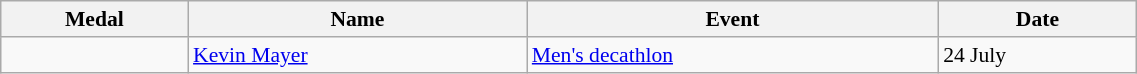<table class="wikitable" style="font-size:90%" width=60%>
<tr>
<th>Medal</th>
<th>Name</th>
<th>Event</th>
<th>Date</th>
</tr>
<tr>
<td></td>
<td><a href='#'>Kevin Mayer</a></td>
<td><a href='#'>Men's decathlon</a></td>
<td>24 July</td>
</tr>
</table>
